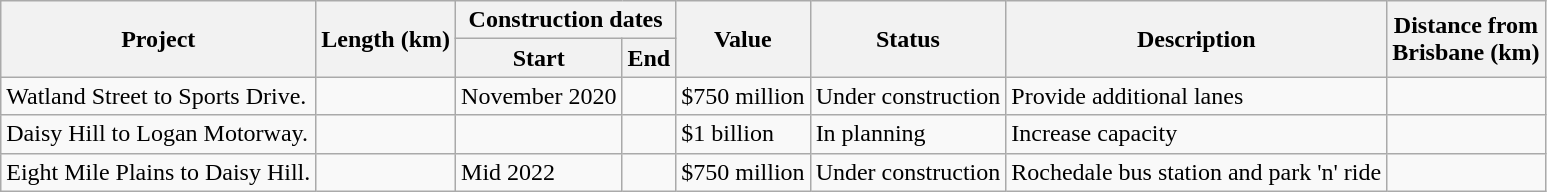<table class="wikitable plainrowheaders sortable">
<tr>
<th scope="col" rowspan="2">Project</th>
<th scope="col" rowspan="2" data-sort-type="number">Length (km)</th>
<th scope="col" colspan="2">Construction dates</th>
<th scope="col" rowspan="2">Value</th>
<th scope="col" rowspan="2" data-sort-type="number">Status</th>
<th scope="col" rowspan="2" class="unsortable">Description</th>
<th ! scope="col" rowspan="2" data-sort-type="number">Distance from<br>Brisbane (km)</th>
</tr>
<tr>
<th scope="col" data-sort-type="number">Start</th>
<th scope="col" data-sort-type="number">End</th>
</tr>
<tr>
<td>Watland Street to Sports Drive.</td>
<td align="right"></td>
<td>November 2020</td>
<td></td>
<td>$750 million</td>
<td>Under construction</td>
<td>Provide additional lanes</td>
<td></td>
</tr>
<tr>
<td>Daisy Hill to Logan Motorway.</td>
<td align="right"></td>
<td></td>
<td></td>
<td>$1 billion</td>
<td>In planning</td>
<td>Increase capacity</td>
<td></td>
</tr>
<tr>
<td>Eight Mile Plains to Daisy Hill.</td>
<td align="right"></td>
<td>Mid 2022</td>
<td></td>
<td>$750 million</td>
<td>Under construction</td>
<td>Rochedale bus station and park 'n' ride</td>
<td></td>
</tr>
</table>
